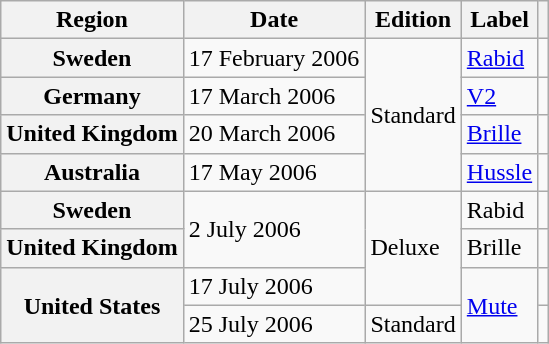<table class="wikitable plainrowheaders">
<tr>
<th scope="col">Region</th>
<th scope="col">Date</th>
<th scope="col">Edition</th>
<th scope="col">Label</th>
<th scope="col"></th>
</tr>
<tr>
<th scope="row">Sweden</th>
<td>17 February 2006</td>
<td rowspan="4">Standard</td>
<td><a href='#'>Rabid</a></td>
<td align="center"></td>
</tr>
<tr>
<th scope="row">Germany</th>
<td>17 March 2006</td>
<td><a href='#'>V2</a></td>
<td align="center"></td>
</tr>
<tr>
<th scope="row">United Kingdom</th>
<td>20 March 2006</td>
<td><a href='#'>Brille</a></td>
<td align="center"></td>
</tr>
<tr>
<th scope="row">Australia</th>
<td>17 May 2006</td>
<td><a href='#'>Hussle</a></td>
<td align="center"></td>
</tr>
<tr>
<th scope="row">Sweden</th>
<td rowspan="2">2 July 2006</td>
<td rowspan="3">Deluxe</td>
<td>Rabid</td>
<td align="center"></td>
</tr>
<tr>
<th scope="row">United Kingdom</th>
<td>Brille</td>
<td align="center"></td>
</tr>
<tr>
<th scope="row" rowspan="2">United States</th>
<td>17 July 2006</td>
<td rowspan="2"><a href='#'>Mute</a></td>
<td align="center"></td>
</tr>
<tr>
<td>25 July 2006</td>
<td>Standard</td>
<td align="center"></td>
</tr>
</table>
